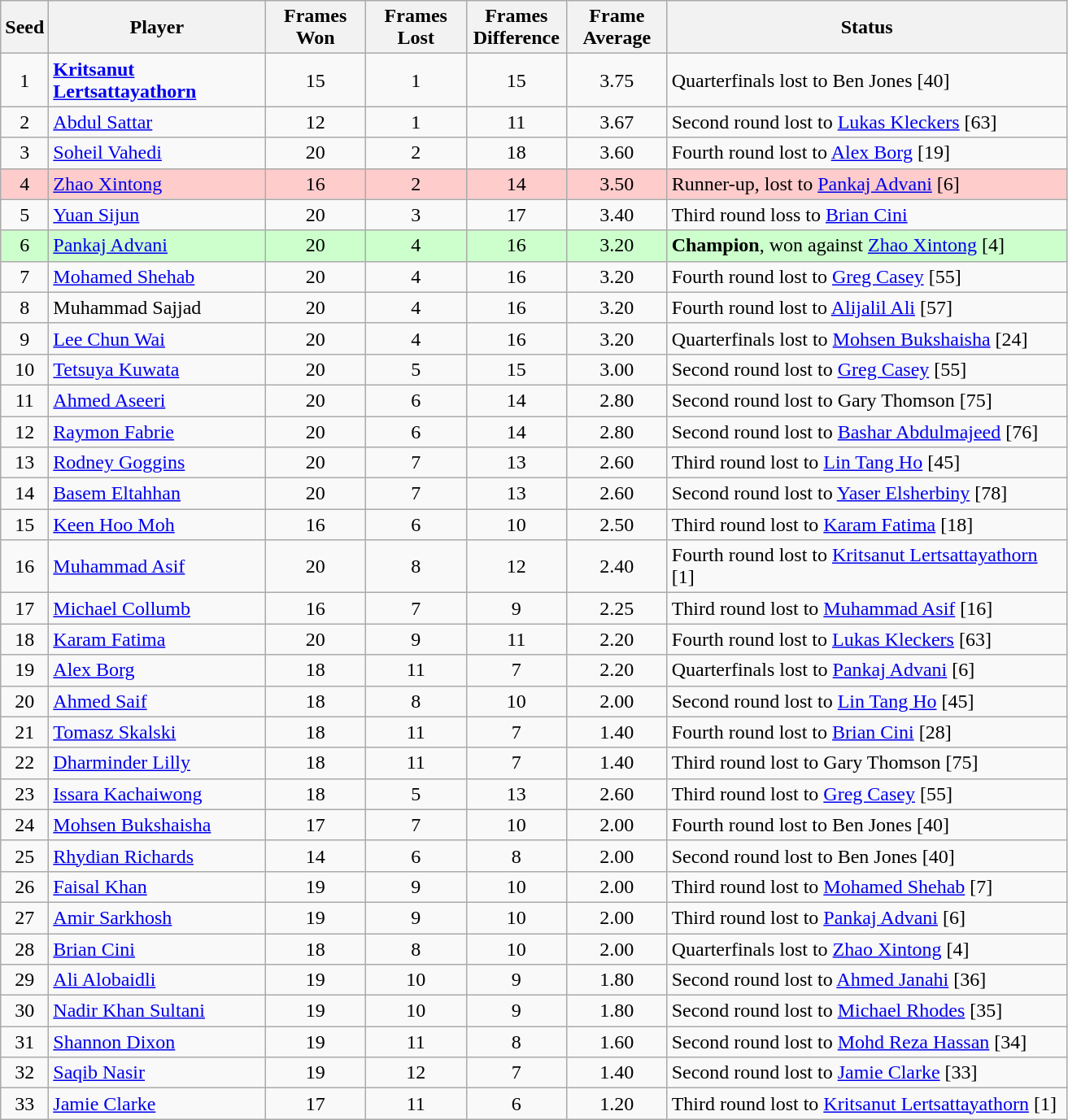<table class="wikitable sortable" style="text-align:center;">
<tr>
<th style="width:30px;">Seed</th>
<th style="width:170px;">Player</th>
<th style="width:75px;">Frames Won</th>
<th style="width:75px;">Frames Lost</th>
<th style="width:75px;">Frames Difference</th>
<th style="width:75px;">Frame Average</th>
<th style="width:320px;">Status</th>
</tr>
<tr>
<td>1</td>
<td style="text-align:left;" data-sort-value="Lertsattayathorn"> <strong><a href='#'>Kritsanut Lertsattayathorn</a></strong></td>
<td>15</td>
<td>1</td>
<td>15</td>
<td>3.75</td>
<td style="text-align:left;" data-sort-value="1">Quarterfinals lost to  Ben Jones [40]</td>
</tr>
<tr>
<td>2</td>
<td style="text-align:left;" data-sort-value="Sattar"> <a href='#'>Abdul Sattar</a></td>
<td>12</td>
<td>1</td>
<td>11</td>
<td>3.67</td>
<td style="text-align:left;" data-sort-value="2">Second round lost to  <a href='#'>Lukas Kleckers</a> [63]</td>
</tr>
<tr>
<td>3</td>
<td style="text-align:left;" data-sort-value="Vahedi"> <a href='#'>Soheil Vahedi</a></td>
<td>20</td>
<td>2</td>
<td>18</td>
<td>3.60</td>
<td style="text-align:left;" data-sort-value="3">Fourth round lost to  <a href='#'>Alex Borg</a> [19]</td>
</tr>
<tr style="background:#fcc;">
<td>4</td>
<td style="text-align:left;" data-sort-value="Xintong"> <a href='#'>Zhao Xintong</a></td>
<td>16</td>
<td>2</td>
<td>14</td>
<td>3.50</td>
<td style="text-align:left;" data-sort-value="4">Runner-up, lost to  <a href='#'>Pankaj Advani</a> [6]</td>
</tr>
<tr>
<td>5</td>
<td style="text-align:left;" data-sort-value="Sijun"> <a href='#'>Yuan Sijun</a></td>
<td>20</td>
<td>3</td>
<td>17</td>
<td>3.40</td>
<td style="text-align:left;" data-sort-value="7">Third round loss to  <a href='#'>Brian Cini</a></td>
</tr>
<tr style="background:#cfc;">
<td>6</td>
<td style="text-align:left;" data-sort-value="Advani"> <a href='#'>Pankaj Advani</a></td>
<td>20</td>
<td>4</td>
<td>16</td>
<td>3.20</td>
<td style="text-align:left;" data-sort-value="5"><strong>Champion</strong>, won against  <a href='#'>Zhao Xintong</a> [4]</td>
</tr>
<tr>
<td>7</td>
<td style="text-align:left;" data-sort-value="Shehab"> <a href='#'>Mohamed Shehab</a></td>
<td>20</td>
<td>4</td>
<td>16</td>
<td>3.20</td>
<td style="text-align:left;" data-sort-value="6">Fourth round lost to  <a href='#'>Greg Casey</a> [55]</td>
</tr>
<tr>
<td>8</td>
<td style="text-align:left;" data-sort-value="Sajjad"> Muhammad Sajjad</td>
<td>20</td>
<td>4</td>
<td>16</td>
<td>3.20</td>
<td style="text-align:left;">Fourth round lost to  <a href='#'>Alijalil Ali</a> [57]</td>
</tr>
<tr>
<td>9</td>
<td style="text-align:left;" data-sort-value="Lee"> <a href='#'>Lee Chun Wai</a></td>
<td>20</td>
<td>4</td>
<td>16</td>
<td>3.20</td>
<td style="text-align:left;" data-sort-value="4">Quarterfinals lost to  <a href='#'>Mohsen Bukshaisha</a> [24]</td>
</tr>
<tr>
<td>10</td>
<td style="text-align:left;" data-sort-value="Kuwata"> <a href='#'>Tetsuya Kuwata</a></td>
<td>20</td>
<td>5</td>
<td>15</td>
<td>3.00</td>
<td style="text-align:left;" data-sort-value="7">Second round lost to  <a href='#'>Greg Casey</a> [55]</td>
</tr>
<tr>
<td>11</td>
<td style="text-align:left;" data-sort-value="Aseeri"> <a href='#'>Ahmed Aseeri</a></td>
<td>20</td>
<td>6</td>
<td>14</td>
<td>2.80</td>
<td style="text-align:left;" data-sort-value="6">Second round lost to  Gary Thomson [75]</td>
</tr>
<tr>
<td>12</td>
<td style="text-align:left;" data-sort-value="Fabrie"> <a href='#'>Raymon Fabrie</a></td>
<td>20</td>
<td>6</td>
<td>14</td>
<td>2.80</td>
<td style="text-align:left;" data-sort-value="4">Second round lost to  <a href='#'>Bashar Abdulmajeed</a> [76]</td>
</tr>
<tr>
<td>13</td>
<td style="text-align:left;" data-sort-value="Goggins"> <a href='#'>Rodney Goggins</a></td>
<td>20</td>
<td>7</td>
<td>13</td>
<td>2.60</td>
<td style="text-align:left;" data-sort-value="6">Third round lost to  <a href='#'>Lin Tang Ho</a> [45]</td>
</tr>
<tr>
<td>14</td>
<td style="text-align:left;" data-sort-value="Eltahhan"> <a href='#'>Basem Eltahhan</a></td>
<td>20</td>
<td>7</td>
<td>13</td>
<td>2.60</td>
<td style="text-align:left;" data-sort-value="5">Second round lost to  <a href='#'>Yaser Elsherbiny</a> [78]</td>
</tr>
<tr>
<td>15</td>
<td style="text-align:left;" data-sort-value="Moh"> <a href='#'>Keen Hoo Moh</a></td>
<td>16</td>
<td>6</td>
<td>10</td>
<td>2.50</td>
<td style="text-align:left;" data-sort-value="7">Third round lost to  <a href='#'>Karam Fatima</a> [18]</td>
</tr>
<tr>
<td>16</td>
<td style="text-align:left;" data-sort-value="Asif"> <a href='#'>Muhammad Asif</a></td>
<td>20</td>
<td>8</td>
<td>12</td>
<td>2.40</td>
<td style="text-align:left;" data-sort-value="5">Fourth round lost to  <a href='#'>Kritsanut Lertsattayathorn</a> [1]</td>
</tr>
<tr>
<td>17</td>
<td style="text-align:left;" data-sort-value="Collumb"> <a href='#'>Michael Collumb</a></td>
<td>16</td>
<td>7</td>
<td>9</td>
<td>2.25</td>
<td style="text-align:left;" data-sort-value="6">Third round lost to  <a href='#'>Muhammad Asif</a> [16]</td>
</tr>
<tr>
<td>18</td>
<td style="text-align:left;" data-sort-value="Fatima"> <a href='#'>Karam Fatima</a></td>
<td>20</td>
<td>9</td>
<td>11</td>
<td>2.20</td>
<td style="text-align:left;" data-sort-value="6">Fourth round lost to  <a href='#'>Lukas Kleckers</a> [63]</td>
</tr>
<tr>
<td>19</td>
<td style="text-align:left;" data-sort-value="Borg"> <a href='#'>Alex Borg</a></td>
<td>18</td>
<td>11</td>
<td>7</td>
<td>2.20</td>
<td style="text-align:left;" data-sort-value="8">Quarterfinals lost to  <a href='#'>Pankaj Advani</a> [6]</td>
</tr>
<tr>
<td>20</td>
<td style="text-align:left;" data-sort-value="Saif"> <a href='#'>Ahmed Saif</a></td>
<td>18</td>
<td>8</td>
<td>10</td>
<td>2.00</td>
<td style="text-align:left;" data-sort-value="5">Second round lost to  <a href='#'>Lin Tang Ho</a> [45]</td>
</tr>
<tr>
<td>21</td>
<td style="text-align:left;" data-sort-value="Skalski"> <a href='#'>Tomasz Skalski</a></td>
<td>18</td>
<td>11</td>
<td>7</td>
<td>1.40</td>
<td style="text-align:left;" data-sort-value="3">Fourth round lost to  <a href='#'>Brian Cini</a> [28]</td>
</tr>
<tr>
<td>22</td>
<td style="text-align:left;" data-sort-value="Lilly"> <a href='#'>Dharminder Lilly</a></td>
<td>18</td>
<td>11</td>
<td>7</td>
<td>1.40</td>
<td style="text-align:left;" data-sort-value="5">Third round lost to  Gary Thomson [75]</td>
</tr>
<tr>
<td>23</td>
<td style="text-align:left;" data-sort-value="Kachaiwong"> <a href='#'>Issara Kachaiwong</a></td>
<td>18</td>
<td>5</td>
<td>13</td>
<td>2.60</td>
<td style="text-align:left;" data-sort-value="5">Third round lost to  <a href='#'>Greg Casey</a> [55]</td>
</tr>
<tr>
<td>24</td>
<td style="text-align:left;" data-sort-value="Bukshaisha"> <a href='#'>Mohsen Bukshaisha</a></td>
<td>17</td>
<td>7</td>
<td>10</td>
<td>2.00</td>
<td style="text-align:left;" data-sort-value="6">Fourth round lost to  Ben Jones [40]</td>
</tr>
<tr>
<td>25</td>
<td style="text-align:left;" data-sort-value="Richards"> <a href='#'>Rhydian Richards</a></td>
<td>14</td>
<td>6</td>
<td>8</td>
<td>2.00</td>
<td style="text-align:left;" data-sort-value="6">Second round lost to  Ben Jones [40]</td>
</tr>
<tr>
<td>26</td>
<td style="text-align:left;" data-sort-value="Khan"> <a href='#'>Faisal Khan</a></td>
<td>19</td>
<td>9</td>
<td>10</td>
<td>2.00</td>
<td style="text-align:left;" data-sort-value="5">Third round lost to  <a href='#'>Mohamed Shehab</a> [7]</td>
</tr>
<tr>
<td>27</td>
<td style="text-align:left;" data-sort-value="Sarkhosh"> <a href='#'>Amir Sarkhosh</a></td>
<td>19</td>
<td>9</td>
<td>10</td>
<td>2.00</td>
<td style="text-align:left;" data-sort-value="6">Third round lost to  <a href='#'>Pankaj Advani</a> [6]</td>
</tr>
<tr>
<td>28</td>
<td style="text-align:left;" data-sort-value="Cini"> <a href='#'>Brian Cini</a></td>
<td>18</td>
<td>8</td>
<td>10</td>
<td>2.00</td>
<td style="text-align:left;" data-sort-value="8">Quarterfinals lost to  <a href='#'>Zhao Xintong</a> [4]</td>
</tr>
<tr>
<td>29</td>
<td style="text-align:left;" data-sort-value="Alobaidli"> <a href='#'>Ali Alobaidli</a></td>
<td>19</td>
<td>10</td>
<td>9</td>
<td>1.80</td>
<td style="text-align:left;" data-sort-value="8">Second round lost to  <a href='#'>Ahmed Janahi</a> [36]</td>
</tr>
<tr>
<td>30</td>
<td style="text-align:left;" data-sort-value="Sultani"> <a href='#'>Nadir Khan Sultani</a></td>
<td>19</td>
<td>10</td>
<td>9</td>
<td>1.80</td>
<td style="text-align:left;" data-sort-value="7">Second round lost to  <a href='#'>Michael Rhodes</a> [35]</td>
</tr>
<tr>
<td>31</td>
<td style="text-align:left;" data-sort-value="Dixon"> <a href='#'>Shannon Dixon</a></td>
<td>19</td>
<td>11</td>
<td>8</td>
<td>1.60</td>
<td style="text-align:left;" data-sort-value="8">Second round lost to  <a href='#'>Mohd Reza Hassan</a> [34]</td>
</tr>
<tr>
<td>32</td>
<td style="text-align:left;" data-sort-value="Nasir"> <a href='#'>Saqib Nasir</a></td>
<td>19</td>
<td>12</td>
<td>7</td>
<td>1.40</td>
<td style="text-align:left;" data-sort-value="7">Second round lost to  <a href='#'>Jamie Clarke</a> [33]</td>
</tr>
<tr>
<td>33</td>
<td style="text-align:left;" data-sort-value="Clarke"> <a href='#'>Jamie Clarke</a></td>
<td>17</td>
<td>11</td>
<td>6</td>
<td>1.20</td>
<td style="text-align:left;" data-sort-value="4">Third round lost to  <a href='#'>Kritsanut Lertsattayathorn</a> [1]</td>
</tr>
</table>
